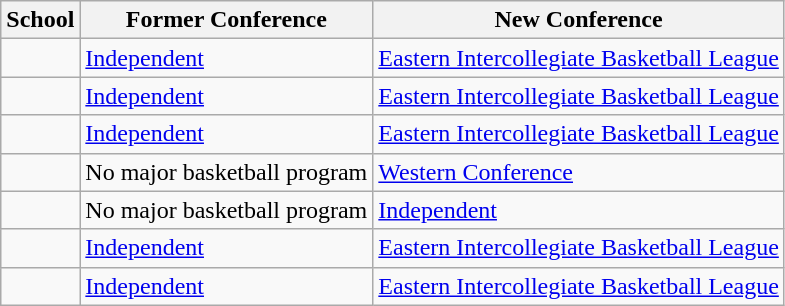<table class="wikitable sortable">
<tr>
<th>School</th>
<th>Former Conference</th>
<th>New Conference</th>
</tr>
<tr>
<td></td>
<td><a href='#'>Independent</a></td>
<td><a href='#'>Eastern Intercollegiate Basketball League</a></td>
</tr>
<tr>
<td></td>
<td><a href='#'>Independent</a></td>
<td><a href='#'>Eastern Intercollegiate Basketball League</a></td>
</tr>
<tr>
<td></td>
<td><a href='#'>Independent</a></td>
<td><a href='#'>Eastern Intercollegiate Basketball League</a></td>
</tr>
<tr>
<td></td>
<td>No major basketball program</td>
<td><a href='#'>Western Conference</a></td>
</tr>
<tr>
<td></td>
<td>No major basketball program</td>
<td><a href='#'>Independent</a></td>
</tr>
<tr>
<td></td>
<td><a href='#'>Independent</a></td>
<td><a href='#'>Eastern Intercollegiate Basketball League</a></td>
</tr>
<tr>
<td></td>
<td><a href='#'>Independent</a></td>
<td><a href='#'>Eastern Intercollegiate Basketball League</a></td>
</tr>
</table>
